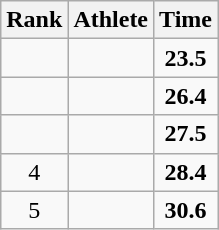<table class=wikitable style="text-align:center;">
<tr>
<th>Rank</th>
<th>Athlete</th>
<th>Time</th>
</tr>
<tr>
<td></td>
<td align=left></td>
<td><strong>23.5</strong></td>
</tr>
<tr>
<td></td>
<td align=left></td>
<td><strong>26.4</strong></td>
</tr>
<tr>
<td></td>
<td align=left></td>
<td><strong>27.5</strong></td>
</tr>
<tr>
<td>4</td>
<td align=left></td>
<td><strong>28.4</strong></td>
</tr>
<tr>
<td>5</td>
<td align=left></td>
<td><strong>30.6</strong></td>
</tr>
</table>
